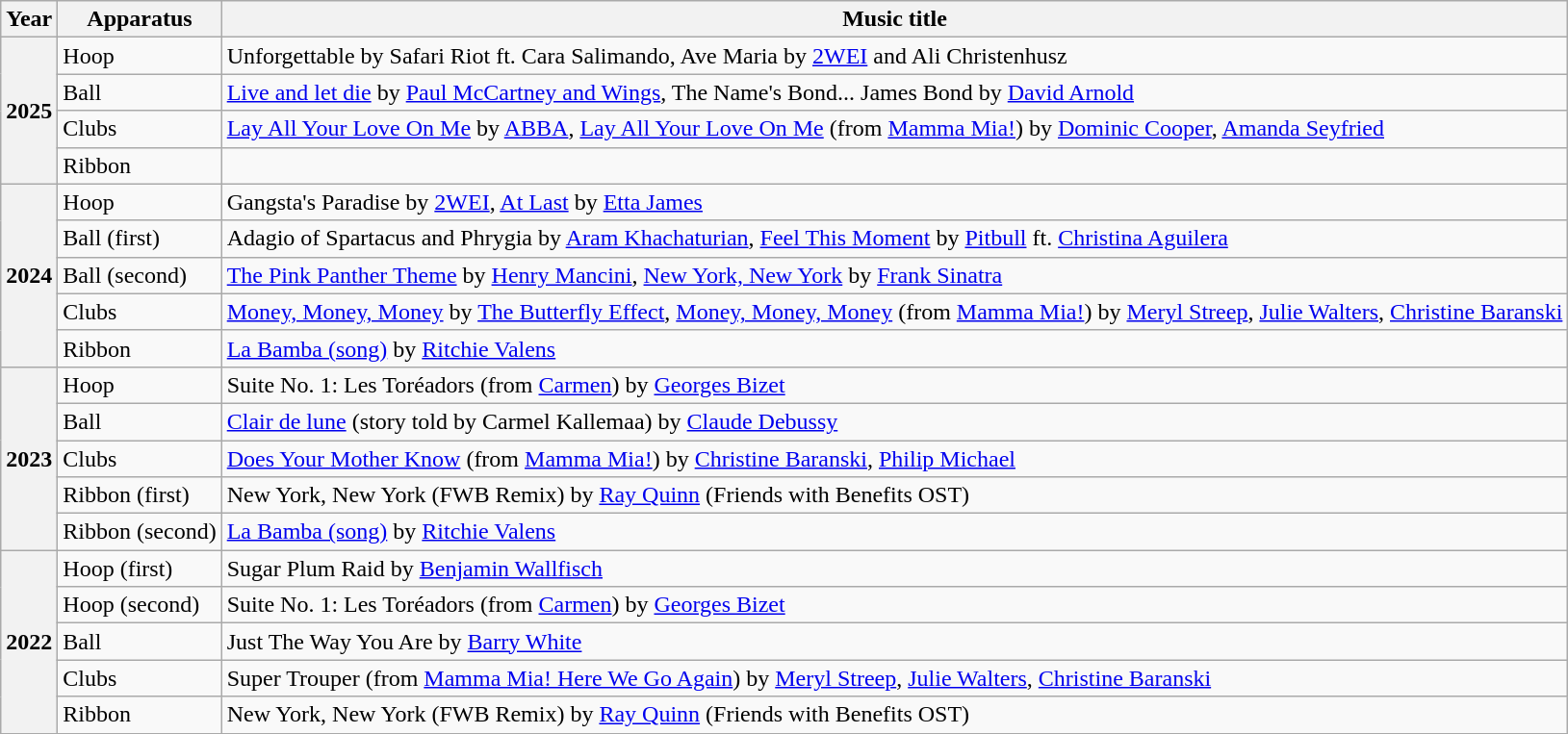<table class="wikitable plainrowheaders">
<tr>
<th scope=col>Year</th>
<th scope=col>Apparatus</th>
<th scope=col>Music title</th>
</tr>
<tr>
<th rowspan="4">2025</th>
<td>Hoop</td>
<td>Unforgettable by Safari Riot ft. Cara Salimando, Ave Maria by <a href='#'>2WEI</a> and Ali Christenhusz</td>
</tr>
<tr>
<td>Ball</td>
<td><a href='#'>Live and let die</a> by <a href='#'>Paul McCartney and Wings</a>, The Name's Bond... James Bond by <a href='#'>David Arnold</a></td>
</tr>
<tr>
<td>Clubs</td>
<td><a href='#'>Lay All Your Love On Me</a> by <a href='#'>ABBA</a>, <a href='#'>Lay All Your Love On Me</a> (from <a href='#'>Mamma Mia!</a>) by <a href='#'>Dominic Cooper</a>, <a href='#'>Amanda Seyfried</a></td>
</tr>
<tr>
<td>Ribbon</td>
<td></td>
</tr>
<tr>
<th rowspan="5">2024</th>
<td>Hoop</td>
<td>Gangsta's Paradise by <a href='#'>2WEI</a>, <a href='#'>At Last</a> by <a href='#'>Etta James</a></td>
</tr>
<tr>
<td>Ball (first)</td>
<td>Adagio of Spartacus and Phrygia by <a href='#'>Aram Khachaturian</a>, <a href='#'>Feel This Moment</a> by <a href='#'>Pitbull</a> ft. <a href='#'>Christina Aguilera</a></td>
</tr>
<tr>
<td>Ball (second)</td>
<td><a href='#'>The Pink Panther Theme</a> by <a href='#'>Henry Mancini</a>, <a href='#'>New York, New York</a> by <a href='#'>Frank Sinatra</a></td>
</tr>
<tr>
<td>Clubs</td>
<td><a href='#'>Money, Money, Money</a> by <a href='#'>The Butterfly Effect</a>, <a href='#'>Money, Money, Money</a> (from <a href='#'>Mamma Mia!</a>) by <a href='#'>Meryl Streep</a>, <a href='#'>Julie Walters</a>, <a href='#'>Christine Baranski</a></td>
</tr>
<tr>
<td>Ribbon</td>
<td><a href='#'>La Bamba (song)</a> by <a href='#'>Ritchie Valens</a></td>
</tr>
<tr>
<th rowspan="5" scope="row"><strong>2023</strong></th>
<td>Hoop</td>
<td>Suite No. 1: Les Toréadors (from <a href='#'>Carmen</a>) by <a href='#'>Georges Bizet</a></td>
</tr>
<tr>
<td>Ball</td>
<td><a href='#'>Clair de lune</a> (story told by Carmel Kallemaa) by <a href='#'>Claude Debussy</a></td>
</tr>
<tr>
<td>Clubs</td>
<td><a href='#'>Does Your Mother Know</a> (from <a href='#'>Mamma Mia!</a>) by <a href='#'>Christine Baranski</a>, <a href='#'>Philip Michael</a></td>
</tr>
<tr>
<td>Ribbon (first)</td>
<td>New York, New York (FWB Remix) by <a href='#'>Ray Quinn</a> (Friends with Benefits OST)</td>
</tr>
<tr>
<td>Ribbon (second)</td>
<td><a href='#'>La Bamba (song)</a> by <a href='#'>Ritchie Valens</a></td>
</tr>
<tr>
<th rowspan="5">2022</th>
<td>Hoop (first)</td>
<td>Sugar Plum Raid by <a href='#'>Benjamin Wallfisch</a></td>
</tr>
<tr>
<td>Hoop (second)</td>
<td>Suite No. 1: Les Toréadors (from <a href='#'>Carmen</a>) by <a href='#'>Georges Bizet</a></td>
</tr>
<tr>
<td>Ball</td>
<td>Just The Way You Are by <a href='#'>Barry White</a></td>
</tr>
<tr>
<td>Clubs</td>
<td>Super Trouper (from <a href='#'>Mamma Mia! Here We Go Again</a>) by <a href='#'>Meryl Streep</a>, <a href='#'>Julie Walters</a>, <a href='#'>Christine Baranski</a></td>
</tr>
<tr>
<td>Ribbon</td>
<td>New York, New York (FWB Remix) by <a href='#'>Ray Quinn</a> (Friends with Benefits OST)</td>
</tr>
</table>
